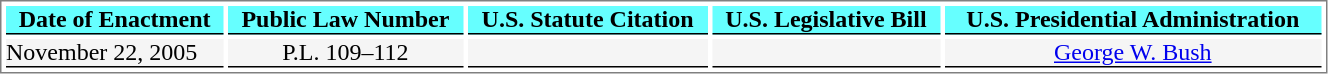<table style="border:1px solid gray; align:left; width:70%" cellspacing=3 cellpadding=0>
<tr style="font-weight:bold; text-align:center; background:#6FF; color:black;">
<th style=" border-bottom:1.5px solid black">Date of Enactment</th>
<th style=" border-bottom:1.5px solid black">Public Law Number</th>
<th style=" border-bottom:1.5px solid black">U.S. Statute Citation</th>
<th style=" border-bottom:1.5px solid black">U.S. Legislative Bill</th>
<th style=" border-bottom:1.5px solid black">U.S. Presidential Administration</th>
</tr>
<tr>
<td style="border-bottom:1.5px solid black; background:#F5F5F5;">November 22, 2005</td>
<td style="border-bottom:1.5px solid black; background:#F5F5F5; text-align:center;">P.L. 109–112</td>
<td style="border-bottom:1.5px solid black; background:#F5F5F5; text-align:center;"></td>
<td style="border-bottom:1.5px solid black; background:#F5F5F5; text-align:center;"></td>
<td style="border-bottom:1.5px solid black; background:#F5F5F5; text-align:center;"><a href='#'>George W. Bush</a></td>
</tr>
</table>
